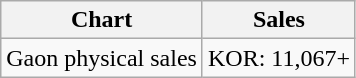<table class="wikitable">
<tr>
<th>Chart</th>
<th>Sales</th>
</tr>
<tr>
<td>Gaon physical sales</td>
<td align="center">KOR: 11,067+</td>
</tr>
</table>
